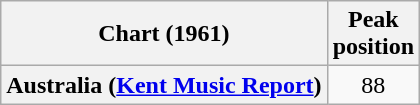<table class="wikitable sortable plainrowheaders" style="text-align:center">
<tr>
<th>Chart (1961)</th>
<th>Peak<br>position</th>
</tr>
<tr>
<th scope="row">Australia (<a href='#'>Kent Music Report</a>)</th>
<td>88</td>
</tr>
</table>
